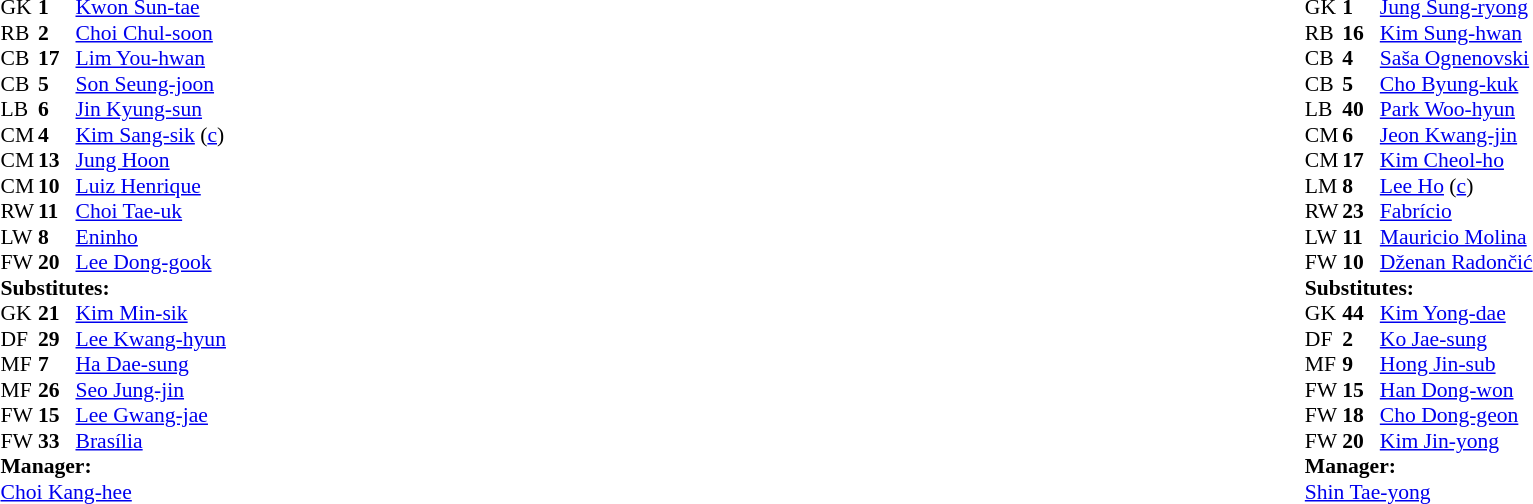<table width="100%">
<tr>
<td valign="top" width="50%"><br><table style="font-size: 90%" cellspacing="0" cellpadding="0">
<tr>
<th width=25></th>
<th width=25></th>
</tr>
<tr>
<td>GK</td>
<td><strong>1</strong></td>
<td> <a href='#'>Kwon Sun-tae</a></td>
<td></td>
</tr>
<tr>
<td>RB</td>
<td><strong>2</strong></td>
<td> <a href='#'>Choi Chul-soon</a></td>
</tr>
<tr>
<td>CB</td>
<td><strong>17</strong></td>
<td> <a href='#'>Lim You-hwan</a></td>
</tr>
<tr>
<td>CB</td>
<td><strong>5</strong></td>
<td> <a href='#'>Son Seung-joon</a></td>
</tr>
<tr>
<td>LB</td>
<td><strong>6</strong></td>
<td> <a href='#'>Jin Kyung-sun</a></td>
</tr>
<tr>
<td>CM</td>
<td><strong>4</strong></td>
<td> <a href='#'>Kim Sang-sik</a> (<a href='#'>c</a>)</td>
<td></td>
</tr>
<tr>
<td>CM</td>
<td><strong>13</strong></td>
<td> <a href='#'>Jung Hoon</a></td>
<td></td>
<td></td>
</tr>
<tr>
<td>CM</td>
<td><strong>10</strong></td>
<td> <a href='#'>Luiz Henrique</a></td>
</tr>
<tr>
<td>RW</td>
<td><strong>11</strong></td>
<td> <a href='#'>Choi Tae-uk</a></td>
<td></td>
<td></td>
</tr>
<tr>
<td>LW</td>
<td><strong>8</strong></td>
<td> <a href='#'>Eninho</a></td>
<td></td>
<td></td>
</tr>
<tr>
<td>FW</td>
<td><strong>20</strong></td>
<td> <a href='#'>Lee Dong-gook</a></td>
</tr>
<tr>
<td colspan=3><strong>Substitutes:</strong></td>
</tr>
<tr>
<td>GK</td>
<td><strong>21</strong></td>
<td> <a href='#'>Kim Min-sik</a></td>
</tr>
<tr>
<td>DF</td>
<td><strong>29</strong></td>
<td> <a href='#'>Lee Kwang-hyun</a></td>
<td></td>
<td></td>
</tr>
<tr>
<td>MF</td>
<td><strong>7</strong></td>
<td> <a href='#'>Ha Dae-sung</a></td>
<td></td>
<td></td>
</tr>
<tr>
<td>MF</td>
<td><strong>26</strong></td>
<td> <a href='#'>Seo Jung-jin</a></td>
<td></td>
<td></td>
</tr>
<tr>
<td>FW</td>
<td><strong>15</strong></td>
<td> <a href='#'>Lee Gwang-jae</a></td>
</tr>
<tr>
<td>FW</td>
<td><strong>33</strong></td>
<td> <a href='#'>Brasília</a></td>
</tr>
<tr>
<td colspan=3><strong>Manager:</strong></td>
</tr>
<tr>
<td colspan=4> <a href='#'>Choi Kang-hee</a></td>
</tr>
</table>
</td>
<td valign="top"></td>
<td valign="top" width="50%"><br><table style="font-size: 90%" cellspacing="0" cellpadding="0" align=center>
<tr>
<th width=25></th>
<th width=25></th>
</tr>
<tr>
<td>GK</td>
<td><strong>1</strong></td>
<td> <a href='#'>Jung Sung-ryong</a></td>
</tr>
<tr>
<td>RB</td>
<td><strong>16</strong></td>
<td> <a href='#'>Kim Sung-hwan</a></td>
<td></td>
</tr>
<tr>
<td>CB</td>
<td><strong>4</strong></td>
<td> <a href='#'>Saša Ognenovski</a></td>
</tr>
<tr>
<td>CB</td>
<td><strong>5</strong></td>
<td> <a href='#'>Cho Byung-kuk</a></td>
<td></td>
</tr>
<tr>
<td>LB</td>
<td><strong>40</strong></td>
<td> <a href='#'>Park Woo-hyun</a></td>
</tr>
<tr>
<td>CM</td>
<td><strong>6</strong></td>
<td> <a href='#'>Jeon Kwang-jin</a></td>
<td></td>
<td></td>
</tr>
<tr>
<td>CM</td>
<td><strong>17</strong></td>
<td> <a href='#'>Kim Cheol-ho</a></td>
<td></td>
<td></td>
</tr>
<tr>
<td>LM</td>
<td><strong>8</strong></td>
<td> <a href='#'>Lee Ho</a> (<a href='#'>c</a>)</td>
</tr>
<tr>
<td>RW</td>
<td><strong>23</strong></td>
<td> <a href='#'>Fabrício</a></td>
<td></td>
<td></td>
</tr>
<tr>
<td>LW</td>
<td><strong>11</strong></td>
<td> <a href='#'>Mauricio Molina</a></td>
<td></td>
</tr>
<tr>
<td>FW</td>
<td><strong>10</strong></td>
<td> <a href='#'>Dženan Radončić</a></td>
</tr>
<tr>
<td colspan=3><strong>Substitutes:</strong></td>
</tr>
<tr>
<td>GK</td>
<td><strong>44</strong></td>
<td> <a href='#'>Kim Yong-dae</a></td>
</tr>
<tr>
<td>DF</td>
<td><strong>2</strong></td>
<td> <a href='#'>Ko Jae-sung</a></td>
</tr>
<tr>
<td>MF</td>
<td><strong>9</strong></td>
<td> <a href='#'>Hong Jin-sub</a></td>
</tr>
<tr>
<td>FW</td>
<td><strong>15</strong></td>
<td> <a href='#'>Han Dong-won</a></td>
<td></td>
<td></td>
</tr>
<tr>
<td>FW</td>
<td><strong>18</strong></td>
<td> <a href='#'>Cho Dong-geon</a></td>
<td></td>
<td></td>
</tr>
<tr>
<td>FW</td>
<td><strong>20</strong></td>
<td> <a href='#'>Kim Jin-yong</a></td>
<td></td>
<td></td>
</tr>
<tr>
<td colspan=3><strong>Manager:</strong></td>
</tr>
<tr>
<td colspan=4> <a href='#'>Shin Tae-yong</a></td>
</tr>
</table>
</td>
</tr>
</table>
